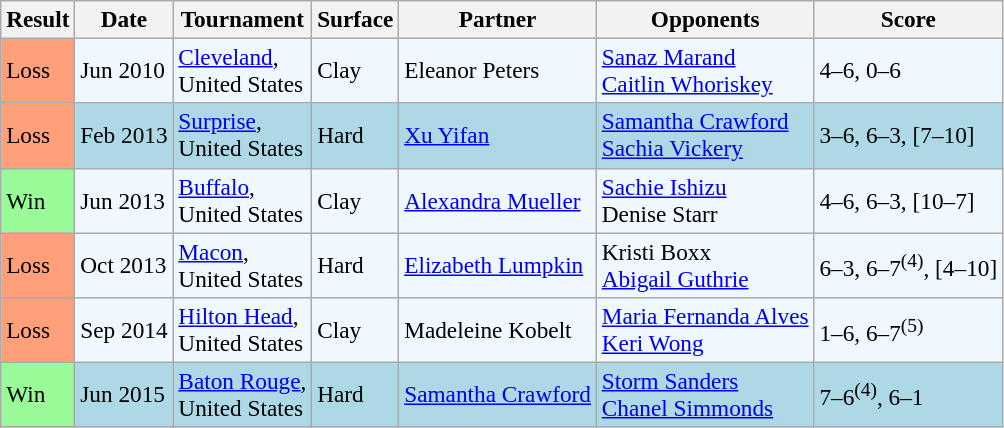<table class="sortable wikitable" style=font-size:97%>
<tr>
<th>Result</th>
<th>Date</th>
<th>Tournament</th>
<th>Surface</th>
<th>Partner</th>
<th>Opponents</th>
<th class="unsortable">Score</th>
</tr>
<tr style="background:#f0f8ff;">
<td style="background:#ffa07a;">Loss</td>
<td>Jun 2010</td>
<td><a href='#'>Cleveland</a>, <br>United States</td>
<td>Clay</td>
<td> Eleanor Peters</td>
<td> <a href='#'>Sanaz Marand</a> <br>  <a href='#'>Caitlin Whoriskey</a></td>
<td>4–6, 0–6</td>
</tr>
<tr style="background:lightblue;">
<td style="background:#ffa07a;">Loss</td>
<td>Feb 2013</td>
<td><a href='#'>Surprise</a>, <br>United States</td>
<td>Hard</td>
<td> <a href='#'>Xu Yifan</a></td>
<td> <a href='#'>Samantha Crawford</a> <br>  <a href='#'>Sachia Vickery</a></td>
<td>3–6, 6–3, [7–10]</td>
</tr>
<tr style="background:#f0f8ff;">
<td style="background:#98fb98;">Win</td>
<td>Jun 2013</td>
<td><a href='#'>Buffalo</a>, <br>United States</td>
<td>Clay</td>
<td> <a href='#'>Alexandra Mueller</a></td>
<td> <a href='#'>Sachie Ishizu</a> <br>  Denise Starr</td>
<td>4–6, 6–3, [10–7]</td>
</tr>
<tr style="background:#f0f8ff;">
<td style="background:#ffa07a;">Loss</td>
<td>Oct 2013</td>
<td><a href='#'>Macon</a>, <br>United States</td>
<td>Hard</td>
<td> <a href='#'>Elizabeth Lumpkin</a></td>
<td> Kristi Boxx <br>  <a href='#'>Abigail Guthrie</a></td>
<td>6–3, 6–7<sup>(4)</sup>, [4–10]</td>
</tr>
<tr style="background:#f0f8ff;">
<td style="background:#ffa07a;">Loss</td>
<td>Sep 2014</td>
<td><a href='#'>Hilton Head</a>, <br>United States</td>
<td>Clay</td>
<td> Madeleine Kobelt</td>
<td> <a href='#'>Maria Fernanda Alves</a> <br>  <a href='#'>Keri Wong</a></td>
<td>1–6, 6–7<sup>(5)</sup></td>
</tr>
<tr style="background:lightblue;">
<td style="background:#98fb98;">Win</td>
<td>Jun 2015</td>
<td><a href='#'>Baton Rouge</a>, <br>United States</td>
<td>Hard</td>
<td> <a href='#'>Samantha Crawford</a></td>
<td> <a href='#'>Storm Sanders</a> <br>  <a href='#'>Chanel Simmonds</a></td>
<td>7–6<sup>(4)</sup>, 6–1</td>
</tr>
</table>
